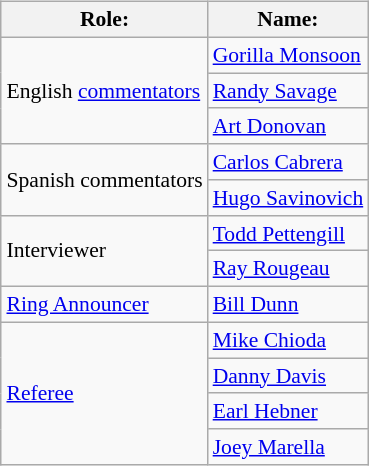<table class=wikitable style="font-size:90%; margin: 0.5em 0 0.5em 1em; float: right; clear: right;">
<tr>
<th>Role:</th>
<th>Name:</th>
</tr>
<tr>
<td rowspan="3">English <a href='#'>commentators</a></td>
<td><a href='#'>Gorilla Monsoon</a></td>
</tr>
<tr>
<td><a href='#'>Randy Savage</a></td>
</tr>
<tr>
<td><a href='#'>Art Donovan</a></td>
</tr>
<tr>
<td rowspan="2">Spanish commentators</td>
<td><a href='#'>Carlos Cabrera</a></td>
</tr>
<tr>
<td><a href='#'>Hugo Savinovich</a></td>
</tr>
<tr>
<td rowspan="2">Interviewer</td>
<td><a href='#'>Todd Pettengill</a></td>
</tr>
<tr>
<td><a href='#'>Ray Rougeau</a></td>
</tr>
<tr>
<td><a href='#'>Ring Announcer</a></td>
<td><a href='#'>Bill Dunn</a></td>
</tr>
<tr>
<td rowspan="4"><a href='#'>Referee</a></td>
<td><a href='#'>Mike Chioda</a></td>
</tr>
<tr>
<td><a href='#'>Danny Davis</a></td>
</tr>
<tr>
<td><a href='#'>Earl Hebner</a></td>
</tr>
<tr>
<td><a href='#'>Joey Marella</a></td>
</tr>
</table>
